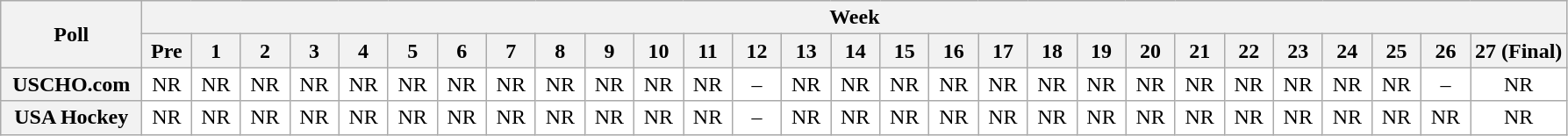<table class="wikitable" style="white-space:nowrap;">
<tr>
<th scope="col" width="100" rowspan="2">Poll</th>
<th colspan="28">Week</th>
</tr>
<tr>
<th scope="col" width="30">Pre</th>
<th scope="col" width="30">1</th>
<th scope="col" width="30">2</th>
<th scope="col" width="30">3</th>
<th scope="col" width="30">4</th>
<th scope="col" width="30">5</th>
<th scope="col" width="30">6</th>
<th scope="col" width="30">7</th>
<th scope="col" width="30">8</th>
<th scope="col" width="30">9</th>
<th scope="col" width="30">10</th>
<th scope="col" width="30">11</th>
<th scope="col" width="30">12</th>
<th scope="col" width="30">13</th>
<th scope="col" width="30">14</th>
<th scope="col" width="30">15</th>
<th scope="col" width="30">16</th>
<th scope="col" width="30">17</th>
<th scope="col" width="30">18</th>
<th scope="col" width="30">19</th>
<th scope="col" width="30">20</th>
<th scope="col" width="30">21</th>
<th scope="col" width="30">22</th>
<th scope="col" width="30">23</th>
<th scope="col" width="30">24</th>
<th scope="col" width="30">25</th>
<th scope="col" width="30">26</th>
<th scope="col" width="30">27 (Final)</th>
</tr>
<tr style="text-align:center;">
<th>USCHO.com</th>
<td bgcolor=FFFFFF>NR</td>
<td bgcolor=FFFFFF>NR</td>
<td bgcolor=FFFFFF>NR</td>
<td bgcolor=FFFFFF>NR</td>
<td bgcolor=FFFFFF>NR</td>
<td bgcolor=FFFFFF>NR</td>
<td bgcolor=FFFFFF>NR</td>
<td bgcolor=FFFFFF>NR</td>
<td bgcolor=FFFFFF>NR</td>
<td bgcolor=FFFFFF>NR</td>
<td bgcolor=FFFFFF>NR</td>
<td bgcolor=FFFFFF>NR</td>
<td bgcolor=FFFFFF>–</td>
<td bgcolor=FFFFFF>NR</td>
<td bgcolor=FFFFFF>NR</td>
<td bgcolor=FFFFFF>NR</td>
<td bgcolor=FFFFFF>NR</td>
<td bgcolor=FFFFFF>NR</td>
<td bgcolor=FFFFFF>NR</td>
<td bgcolor=FFFFFF>NR</td>
<td bgcolor=FFFFFF>NR</td>
<td bgcolor=FFFFFF>NR</td>
<td bgcolor=FFFFFF>NR</td>
<td bgcolor=FFFFFF>NR</td>
<td bgcolor=FFFFFF>NR</td>
<td bgcolor=FFFFFF>NR</td>
<td bgcolor=FFFFFF>–</td>
<td bgcolor=FFFFFF>NR</td>
</tr>
<tr style="text-align:center;">
<th>USA Hockey</th>
<td bgcolor=FFFFFF>NR</td>
<td bgcolor=FFFFFF>NR</td>
<td bgcolor=FFFFFF>NR</td>
<td bgcolor=FFFFFF>NR</td>
<td bgcolor=FFFFFF>NR</td>
<td bgcolor=FFFFFF>NR</td>
<td bgcolor=FFFFFF>NR</td>
<td bgcolor=FFFFFF>NR</td>
<td bgcolor=FFFFFF>NR</td>
<td bgcolor=FFFFFF>NR</td>
<td bgcolor=FFFFFF>NR</td>
<td bgcolor=FFFFFF>NR</td>
<td bgcolor=FFFFFF>–</td>
<td bgcolor=FFFFFF>NR</td>
<td bgcolor=FFFFFF>NR</td>
<td bgcolor=FFFFFF>NR</td>
<td bgcolor=FFFFFF>NR</td>
<td bgcolor=FFFFFF>NR</td>
<td bgcolor=FFFFFF>NR</td>
<td bgcolor=FFFFFF>NR</td>
<td bgcolor=FFFFFF>NR</td>
<td bgcolor=FFFFFF>NR</td>
<td bgcolor=FFFFFF>NR</td>
<td bgcolor=FFFFFF>NR</td>
<td bgcolor=FFFFFF>NR</td>
<td bgcolor=FFFFFF>NR</td>
<td bgcolor=FFFFFF>NR</td>
<td bgcolor=FFFFFF>NR</td>
</tr>
</table>
